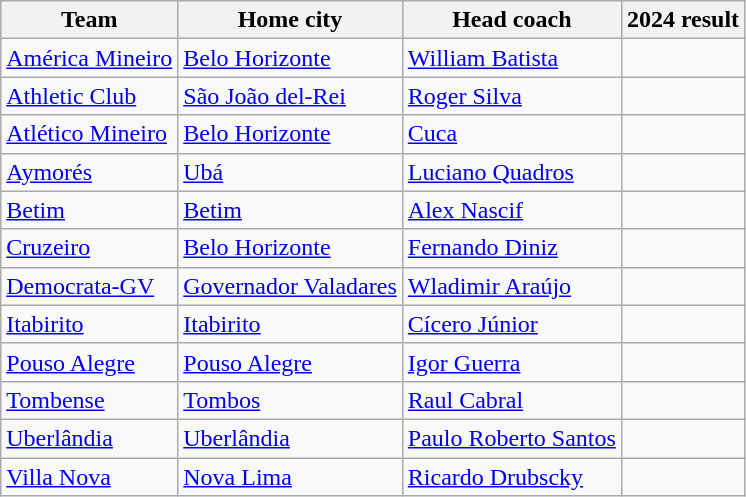<table class="wikitable sortable">
<tr>
<th>Team</th>
<th>Home city</th>
<th>Head coach</th>
<th>2024 result</th>
</tr>
<tr>
<td><a href='#'>América Mineiro</a></td>
<td><a href='#'>Belo Horizonte</a></td>
<td><a href='#'>William Batista</a></td>
<td></td>
</tr>
<tr>
<td><a href='#'>Athletic Club</a></td>
<td><a href='#'>São João del-Rei</a></td>
<td><a href='#'>Roger Silva</a></td>
<td></td>
</tr>
<tr>
<td><a href='#'>Atlético Mineiro</a></td>
<td><a href='#'>Belo Horizonte</a></td>
<td><a href='#'>Cuca</a></td>
<td></td>
</tr>
<tr>
<td><a href='#'>Aymorés</a></td>
<td><a href='#'>Ubá</a></td>
<td><a href='#'>Luciano Quadros</a></td>
<td></td>
</tr>
<tr>
<td><a href='#'>Betim</a></td>
<td><a href='#'>Betim</a></td>
<td><a href='#'>Alex Nascif</a></td>
<td></td>
</tr>
<tr>
<td><a href='#'>Cruzeiro</a></td>
<td><a href='#'>Belo Horizonte</a></td>
<td><a href='#'>Fernando Diniz</a></td>
<td></td>
</tr>
<tr>
<td><a href='#'>Democrata-GV</a></td>
<td><a href='#'>Governador Valadares</a></td>
<td><a href='#'>Wladimir Araújo</a></td>
<td></td>
</tr>
<tr>
<td><a href='#'>Itabirito</a></td>
<td><a href='#'>Itabirito</a></td>
<td><a href='#'>Cícero Júnior</a></td>
<td></td>
</tr>
<tr>
<td><a href='#'>Pouso Alegre</a></td>
<td><a href='#'>Pouso Alegre</a></td>
<td><a href='#'>Igor Guerra</a></td>
<td></td>
</tr>
<tr>
<td><a href='#'>Tombense</a></td>
<td><a href='#'>Tombos</a></td>
<td><a href='#'>Raul Cabral</a></td>
<td></td>
</tr>
<tr>
<td><a href='#'>Uberlândia</a></td>
<td><a href='#'>Uberlândia</a></td>
<td><a href='#'>Paulo Roberto Santos</a></td>
<td></td>
</tr>
<tr>
<td><a href='#'>Villa Nova</a></td>
<td><a href='#'>Nova Lima</a></td>
<td><a href='#'>Ricardo Drubscky</a></td>
<td></td>
</tr>
</table>
